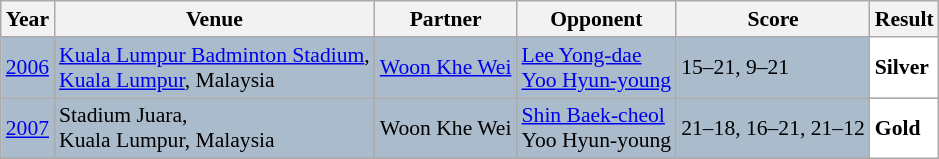<table class="sortable wikitable" style="font-size: 90%;">
<tr>
<th>Year</th>
<th>Venue</th>
<th>Partner</th>
<th>Opponent</th>
<th>Score</th>
<th>Result</th>
</tr>
<tr style="background:#AABBCC">
<td align="center"><a href='#'>2006</a></td>
<td align="left"><a href='#'>Kuala Lumpur Badminton Stadium</a>,<br><a href='#'>Kuala Lumpur</a>, Malaysia</td>
<td align="left"> <a href='#'>Woon Khe Wei</a></td>
<td align="left"> <a href='#'>Lee Yong-dae</a><br> <a href='#'>Yoo Hyun-young</a></td>
<td align="left">15–21, 9–21</td>
<td style="text-align:left; background:white"> <strong>Silver</strong></td>
</tr>
<tr style="background:#AABBCC">
<td align="center"><a href='#'>2007</a></td>
<td align="left">Stadium Juara,<br>Kuala Lumpur, Malaysia</td>
<td align="left"> Woon Khe Wei</td>
<td align="left"> <a href='#'>Shin Baek-cheol</a><br> Yoo Hyun-young</td>
<td align="left">21–18, 16–21, 21–12</td>
<td style="text-align:left; background:white"> <strong>Gold</strong></td>
</tr>
</table>
